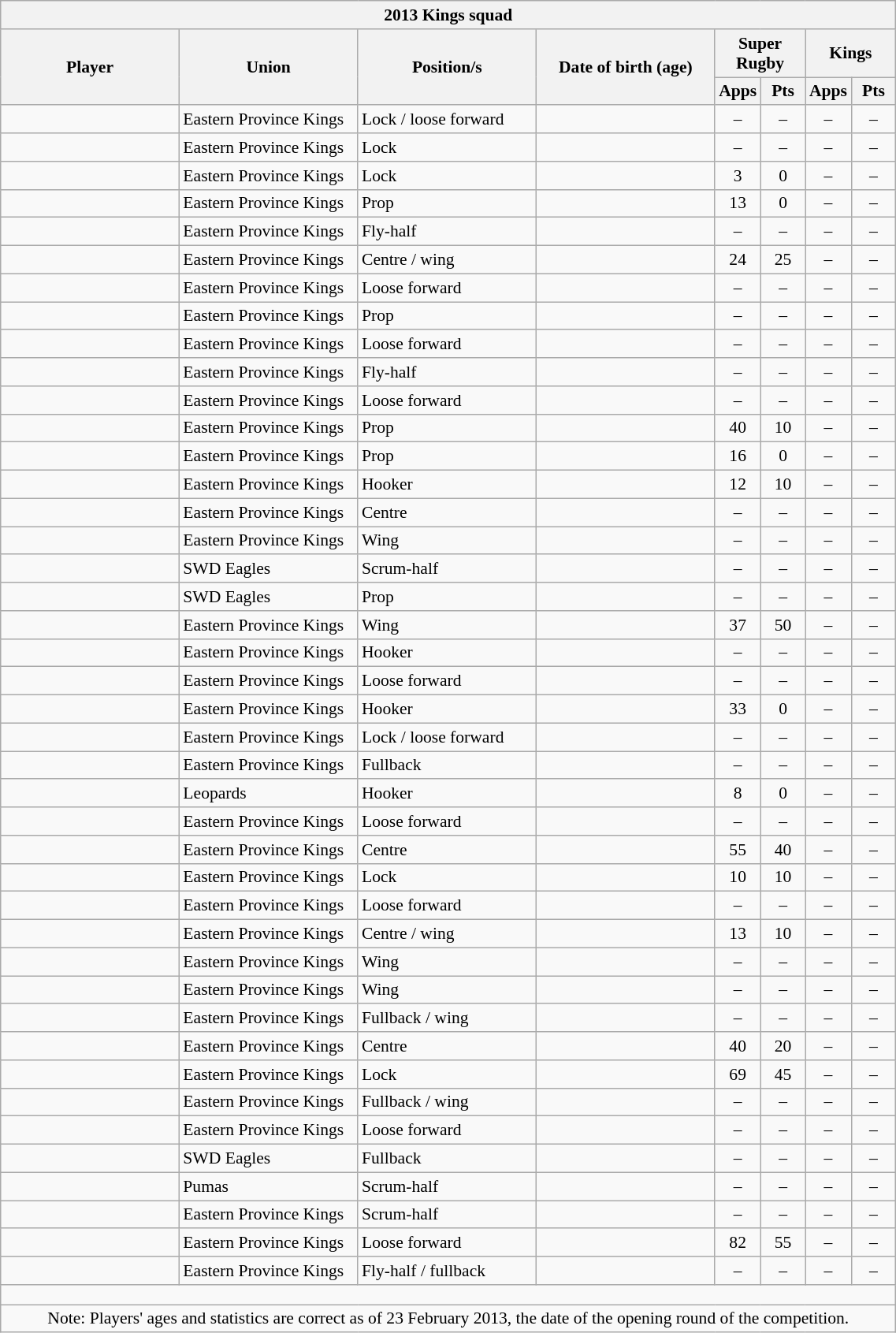<table class="wikitable" style="text-align:left; font-size:90%; width:60%">
<tr>
<th colspan=100%>2013 Kings squad</th>
</tr>
<tr>
<th style="width:20%;" rowspan=2>Player</th>
<th style="width:20%;" rowspan=2>Union</th>
<th style="width:20%;" rowspan=2>Position/s</th>
<th style="width:20%;" rowspan=2>Date of birth (age)</th>
<th colspan=2>Super Rugby</th>
<th colspan=2>Kings</th>
</tr>
<tr>
<th style="width:5%;">Apps</th>
<th style="width:5%;">Pts</th>
<th style="width:5%;">Apps</th>
<th style="width:5%;">Pts<br></th>
</tr>
<tr>
<td> </td>
<td>Eastern Province Kings</td>
<td>Lock / loose forward</td>
<td></td>
<td style="text-align:center;">–</td>
<td style="text-align:center;">–</td>
<td style="text-align:center;">–</td>
<td style="text-align:center;">–</td>
</tr>
<tr>
<td> </td>
<td>Eastern Province Kings</td>
<td>Lock</td>
<td></td>
<td style="text-align:center;">–</td>
<td style="text-align:center;">–</td>
<td style="text-align:center;">–</td>
<td style="text-align:center;">–</td>
</tr>
<tr>
<td> </td>
<td>Eastern Province Kings</td>
<td>Lock</td>
<td></td>
<td style="text-align:center;">3</td>
<td style="text-align:center;">0</td>
<td style="text-align:center;">–</td>
<td style="text-align:center;">–</td>
</tr>
<tr>
<td> </td>
<td>Eastern Province Kings</td>
<td>Prop</td>
<td></td>
<td style="text-align:center;">13</td>
<td style="text-align:center;">0</td>
<td style="text-align:center;">–</td>
<td style="text-align:center;">–</td>
</tr>
<tr>
<td> </td>
<td>Eastern Province Kings</td>
<td>Fly-half</td>
<td></td>
<td style="text-align:center;">–</td>
<td style="text-align:center;">–</td>
<td style="text-align:center;">–</td>
<td style="text-align:center;">–</td>
</tr>
<tr>
<td> </td>
<td>Eastern Province Kings</td>
<td>Centre / wing</td>
<td></td>
<td style="text-align:center;">24</td>
<td style="text-align:center;">25</td>
<td style="text-align:center;">–</td>
<td style="text-align:center;">–</td>
</tr>
<tr>
<td> </td>
<td>Eastern Province Kings</td>
<td>Loose forward</td>
<td></td>
<td style="text-align:center;">–</td>
<td style="text-align:center;">–</td>
<td style="text-align:center;">–</td>
<td style="text-align:center;">–</td>
</tr>
<tr>
<td> </td>
<td>Eastern Province Kings</td>
<td>Prop</td>
<td></td>
<td style="text-align:center;">–</td>
<td style="text-align:center;">–</td>
<td style="text-align:center;">–</td>
<td style="text-align:center;">–</td>
</tr>
<tr>
<td> </td>
<td>Eastern Province Kings</td>
<td>Loose forward</td>
<td></td>
<td style="text-align:center;">–</td>
<td style="text-align:center;">–</td>
<td style="text-align:center;">–</td>
<td style="text-align:center;">–</td>
</tr>
<tr>
<td> </td>
<td>Eastern Province Kings</td>
<td>Fly-half</td>
<td></td>
<td style="text-align:center;">–</td>
<td style="text-align:center;">–</td>
<td style="text-align:center;">–</td>
<td style="text-align:center;">–</td>
</tr>
<tr>
<td> </td>
<td>Eastern Province Kings</td>
<td>Loose forward</td>
<td></td>
<td style="text-align:center;">–</td>
<td style="text-align:center;">–</td>
<td style="text-align:center;">–</td>
<td style="text-align:center;">–</td>
</tr>
<tr>
<td> </td>
<td>Eastern Province Kings</td>
<td>Prop</td>
<td></td>
<td style="text-align:center;">40</td>
<td style="text-align:center;">10</td>
<td style="text-align:center;">–</td>
<td style="text-align:center;">–</td>
</tr>
<tr>
<td> </td>
<td>Eastern Province Kings</td>
<td>Prop</td>
<td></td>
<td style="text-align:center;">16</td>
<td style="text-align:center;">0</td>
<td style="text-align:center;">–</td>
<td style="text-align:center;">–</td>
</tr>
<tr>
<td> </td>
<td>Eastern Province Kings</td>
<td>Hooker</td>
<td></td>
<td style="text-align:center;">12</td>
<td style="text-align:center;">10</td>
<td style="text-align:center;">–</td>
<td style="text-align:center;">–</td>
</tr>
<tr>
<td> </td>
<td>Eastern Province Kings</td>
<td>Centre</td>
<td></td>
<td style="text-align:center;">–</td>
<td style="text-align:center;">–</td>
<td style="text-align:center;">–</td>
<td style="text-align:center;">–</td>
</tr>
<tr>
<td> </td>
<td>Eastern Province Kings</td>
<td>Wing</td>
<td></td>
<td style="text-align:center;">–</td>
<td style="text-align:center;">–</td>
<td style="text-align:center;">–</td>
<td style="text-align:center;">–</td>
</tr>
<tr>
<td> </td>
<td>SWD Eagles</td>
<td>Scrum-half</td>
<td></td>
<td style="text-align:center;">–</td>
<td style="text-align:center;">–</td>
<td style="text-align:center;">–</td>
<td style="text-align:center;">–</td>
</tr>
<tr>
<td> </td>
<td>SWD Eagles</td>
<td>Prop</td>
<td></td>
<td style="text-align:center;">–</td>
<td style="text-align:center;">–</td>
<td style="text-align:center;">–</td>
<td style="text-align:center;">–</td>
</tr>
<tr>
<td> </td>
<td>Eastern Province Kings</td>
<td>Wing</td>
<td></td>
<td style="text-align:center;">37</td>
<td style="text-align:center;">50</td>
<td style="text-align:center;">–</td>
<td style="text-align:center;">–</td>
</tr>
<tr>
<td> </td>
<td>Eastern Province Kings</td>
<td>Hooker</td>
<td></td>
<td style="text-align:center;">–</td>
<td style="text-align:center;">–</td>
<td style="text-align:center;">–</td>
<td style="text-align:center;">–</td>
</tr>
<tr>
<td> </td>
<td>Eastern Province Kings</td>
<td>Loose forward</td>
<td></td>
<td style="text-align:center;">–</td>
<td style="text-align:center;">–</td>
<td style="text-align:center;">–</td>
<td style="text-align:center;">–</td>
</tr>
<tr>
<td> </td>
<td>Eastern Province Kings</td>
<td>Hooker</td>
<td></td>
<td style="text-align:center;">33</td>
<td style="text-align:center;">0</td>
<td style="text-align:center;">–</td>
<td style="text-align:center;">–</td>
</tr>
<tr>
<td> </td>
<td>Eastern Province Kings</td>
<td>Lock / loose forward</td>
<td></td>
<td style="text-align:center;">–</td>
<td style="text-align:center;">–</td>
<td style="text-align:center;">–</td>
<td style="text-align:center;">–</td>
</tr>
<tr>
<td> </td>
<td>Eastern Province Kings</td>
<td>Fullback</td>
<td></td>
<td style="text-align:center;">–</td>
<td style="text-align:center;">–</td>
<td style="text-align:center;">–</td>
<td style="text-align:center;">–</td>
</tr>
<tr>
<td> </td>
<td>Leopards</td>
<td>Hooker</td>
<td></td>
<td style="text-align:center;">8</td>
<td style="text-align:center;">0</td>
<td style="text-align:center;">–</td>
<td style="text-align:center;">–</td>
</tr>
<tr>
<td> </td>
<td>Eastern Province Kings</td>
<td>Loose forward</td>
<td></td>
<td style="text-align:center;">–</td>
<td style="text-align:center;">–</td>
<td style="text-align:center;">–</td>
<td style="text-align:center;">–</td>
</tr>
<tr>
<td> </td>
<td>Eastern Province Kings</td>
<td>Centre</td>
<td></td>
<td style="text-align:center;">55</td>
<td style="text-align:center;">40</td>
<td style="text-align:center;">–</td>
<td style="text-align:center;">–</td>
</tr>
<tr>
<td> </td>
<td>Eastern Province Kings</td>
<td>Lock</td>
<td></td>
<td style="text-align:center;">10</td>
<td style="text-align:center;">10</td>
<td style="text-align:center;">–</td>
<td style="text-align:center;">–</td>
</tr>
<tr>
<td> </td>
<td>Eastern Province Kings</td>
<td>Loose forward</td>
<td></td>
<td style="text-align:center;">–</td>
<td style="text-align:center;">–</td>
<td style="text-align:center;">–</td>
<td style="text-align:center;">–</td>
</tr>
<tr>
<td> </td>
<td>Eastern Province Kings</td>
<td>Centre / wing</td>
<td></td>
<td style="text-align:center;">13</td>
<td style="text-align:center;">10</td>
<td style="text-align:center;">–</td>
<td style="text-align:center;">–</td>
</tr>
<tr>
<td> </td>
<td>Eastern Province Kings</td>
<td>Wing</td>
<td></td>
<td style="text-align:center;">–</td>
<td style="text-align:center;">–</td>
<td style="text-align:center;">–</td>
<td style="text-align:center;">–</td>
</tr>
<tr>
<td> </td>
<td>Eastern Province Kings</td>
<td>Wing</td>
<td></td>
<td style="text-align:center;">–</td>
<td style="text-align:center;">–</td>
<td style="text-align:center;">–</td>
<td style="text-align:center;">–</td>
</tr>
<tr>
<td> </td>
<td>Eastern Province Kings</td>
<td>Fullback / wing</td>
<td></td>
<td style="text-align:center;">–</td>
<td style="text-align:center;">–</td>
<td style="text-align:center;">–</td>
<td style="text-align:center;">–</td>
</tr>
<tr>
<td> </td>
<td>Eastern Province Kings</td>
<td>Centre</td>
<td></td>
<td style="text-align:center;">40</td>
<td style="text-align:center;">20</td>
<td style="text-align:center;">–</td>
<td style="text-align:center;">–</td>
</tr>
<tr>
<td> </td>
<td>Eastern Province Kings</td>
<td>Lock</td>
<td></td>
<td style="text-align:center;">69</td>
<td style="text-align:center;">45</td>
<td style="text-align:center;">–</td>
<td style="text-align:center;">–</td>
</tr>
<tr>
<td> </td>
<td>Eastern Province Kings</td>
<td>Fullback / wing</td>
<td></td>
<td style="text-align:center;">–</td>
<td style="text-align:center;">–</td>
<td style="text-align:center;">–</td>
<td style="text-align:center;">–</td>
</tr>
<tr>
<td> </td>
<td>Eastern Province Kings</td>
<td>Loose forward</td>
<td></td>
<td style="text-align:center;">–</td>
<td style="text-align:center;">–</td>
<td style="text-align:center;">–</td>
<td style="text-align:center;">–</td>
</tr>
<tr>
<td> </td>
<td>SWD Eagles</td>
<td>Fullback</td>
<td></td>
<td style="text-align:center;">–</td>
<td style="text-align:center;">–</td>
<td style="text-align:center;">–</td>
<td style="text-align:center;">–</td>
</tr>
<tr>
<td> </td>
<td>Pumas</td>
<td>Scrum-half</td>
<td></td>
<td style="text-align:center;">–</td>
<td style="text-align:center;">–</td>
<td style="text-align:center;">–</td>
<td style="text-align:center;">–</td>
</tr>
<tr>
<td> </td>
<td>Eastern Province Kings</td>
<td>Scrum-half</td>
<td></td>
<td style="text-align:center;">–</td>
<td style="text-align:center;">–</td>
<td style="text-align:center;">–</td>
<td style="text-align:center;">–</td>
</tr>
<tr>
<td> </td>
<td>Eastern Province Kings</td>
<td>Loose forward</td>
<td></td>
<td style="text-align:center;">82</td>
<td style="text-align:center;">55</td>
<td style="text-align:center;">–</td>
<td style="text-align:center;">–</td>
</tr>
<tr>
<td> </td>
<td>Eastern Province Kings</td>
<td>Fly-half / fullback</td>
<td></td>
<td style="text-align:center;">–</td>
<td style="text-align:center;">–</td>
<td style="text-align:center;">–</td>
<td style="text-align:center;">–</td>
</tr>
<tr>
<td colspan="100%" style="height: 10px;"></td>
</tr>
<tr>
<td colspan="100%" style="text-align:center;">Note: Players' ages and statistics are correct as of 23 February 2013, the date of the opening round of the competition.</td>
</tr>
</table>
